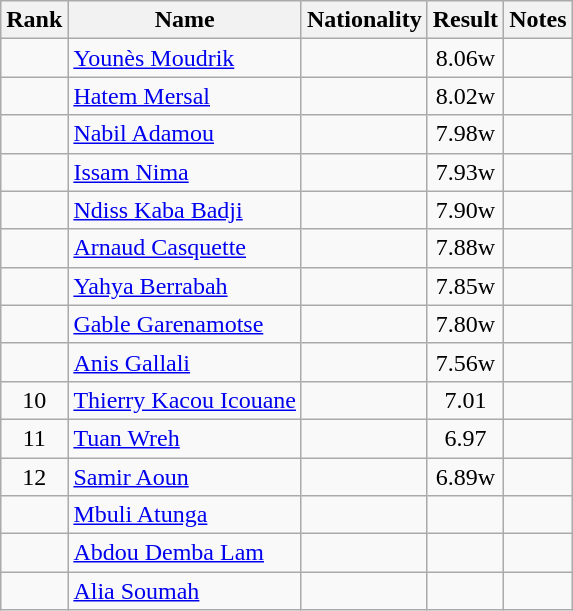<table class="wikitable sortable" style="text-align:center">
<tr>
<th>Rank</th>
<th>Name</th>
<th>Nationality</th>
<th>Result</th>
<th>Notes</th>
</tr>
<tr>
<td></td>
<td align=left><a href='#'>Younès Moudrik</a></td>
<td align=left></td>
<td>8.06w</td>
<td></td>
</tr>
<tr>
<td></td>
<td align=left><a href='#'>Hatem Mersal</a></td>
<td align=left></td>
<td>8.02w</td>
<td></td>
</tr>
<tr>
<td></td>
<td align=left><a href='#'>Nabil Adamou</a></td>
<td align=left></td>
<td>7.98w</td>
<td></td>
</tr>
<tr>
<td></td>
<td align=left><a href='#'>Issam Nima</a></td>
<td align=left></td>
<td>7.93w</td>
<td></td>
</tr>
<tr>
<td></td>
<td align=left><a href='#'>Ndiss Kaba Badji</a></td>
<td align=left></td>
<td>7.90w</td>
<td></td>
</tr>
<tr>
<td></td>
<td align=left><a href='#'>Arnaud Casquette</a></td>
<td align=left></td>
<td>7.88w</td>
<td></td>
</tr>
<tr>
<td></td>
<td align=left><a href='#'>Yahya Berrabah</a></td>
<td align=left></td>
<td>7.85w</td>
<td></td>
</tr>
<tr>
<td></td>
<td align=left><a href='#'>Gable Garenamotse</a></td>
<td align=left></td>
<td>7.80w</td>
<td></td>
</tr>
<tr>
<td></td>
<td align=left><a href='#'>Anis Gallali</a></td>
<td align=left></td>
<td>7.56w</td>
<td></td>
</tr>
<tr>
<td>10</td>
<td align=left><a href='#'>Thierry Kacou Icouane</a></td>
<td align=left></td>
<td>7.01</td>
<td></td>
</tr>
<tr>
<td>11</td>
<td align=left><a href='#'>Tuan Wreh</a></td>
<td align=left></td>
<td>6.97</td>
<td></td>
</tr>
<tr>
<td>12</td>
<td align=left><a href='#'>Samir Aoun</a></td>
<td align=left></td>
<td>6.89w</td>
<td></td>
</tr>
<tr>
<td></td>
<td align=left><a href='#'>Mbuli Atunga</a></td>
<td align=left></td>
<td></td>
<td></td>
</tr>
<tr>
<td></td>
<td align=left><a href='#'>Abdou Demba Lam</a></td>
<td align=left></td>
<td></td>
<td></td>
</tr>
<tr>
<td></td>
<td align=left><a href='#'>Alia Soumah</a></td>
<td align=left></td>
<td></td>
<td></td>
</tr>
</table>
